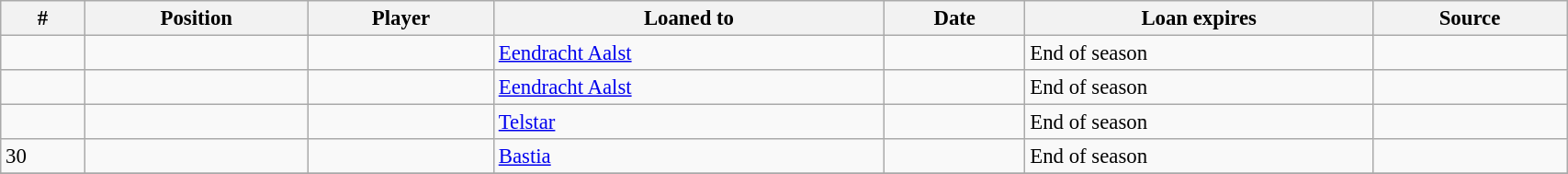<table class="wikitable sortable" style="width:90%; text-align:center; font-size:95%; text-align:left;">
<tr>
<th>#</th>
<th>Position</th>
<th>Player</th>
<th>Loaned to</th>
<th>Date</th>
<th>Loan expires</th>
<th>Source</th>
</tr>
<tr>
<td></td>
<td></td>
<td></td>
<td> <a href='#'>Eendracht Aalst</a></td>
<td></td>
<td>End of season</td>
<td></td>
</tr>
<tr>
<td></td>
<td></td>
<td></td>
<td> <a href='#'>Eendracht Aalst</a></td>
<td></td>
<td>End of season</td>
<td></td>
</tr>
<tr>
<td></td>
<td></td>
<td></td>
<td> <a href='#'>Telstar</a></td>
<td></td>
<td>End of season</td>
<td></td>
</tr>
<tr>
<td>30</td>
<td></td>
<td></td>
<td> <a href='#'>Bastia</a></td>
<td></td>
<td>End of season</td>
<td></td>
</tr>
<tr>
</tr>
</table>
